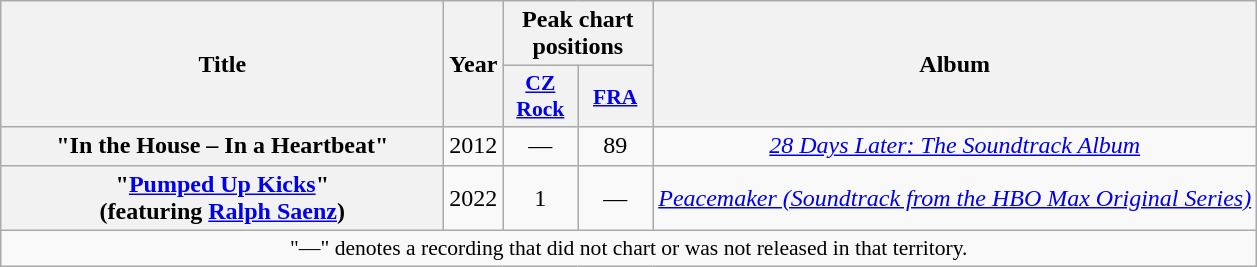<table class="wikitable plainrowheaders" style="text-align:center;">
<tr>
<th scope="col" rowspan="2" style="width:18em;">Title</th>
<th scope="col" rowspan="2">Year</th>
<th scope="col" colspan="2">Peak chart positions</th>
<th scope="col" rowspan="2">Album</th>
</tr>
<tr>
<th scope="col" style="width:3em;font-size:90%;"><a href='#'>CZ<br>Rock</a><br></th>
<th scope="col" style="width:3em;font-size:90%;"><a href='#'>FRA</a><br></th>
</tr>
<tr>
<th scope="row">"In the House – In a Heartbeat"</th>
<td>2012</td>
<td>—</td>
<td>89</td>
<td><em><a href='#'>28 Days Later: The Soundtrack Album</a></em></td>
</tr>
<tr>
<th scope="row">"<a href='#'>Pumped Up Kicks</a>"<br><span>(featuring <a href='#'>Ralph Saenz</a>)</span></th>
<td>2022</td>
<td>1</td>
<td>—</td>
<td><em><a href='#'>Peacemaker (Soundtrack from the HBO Max Original Series)</a></em></td>
</tr>
<tr>
<td colspan="14" style="font-size:90%">"—" denotes a recording that did not chart or was not released in that territory.</td>
</tr>
</table>
